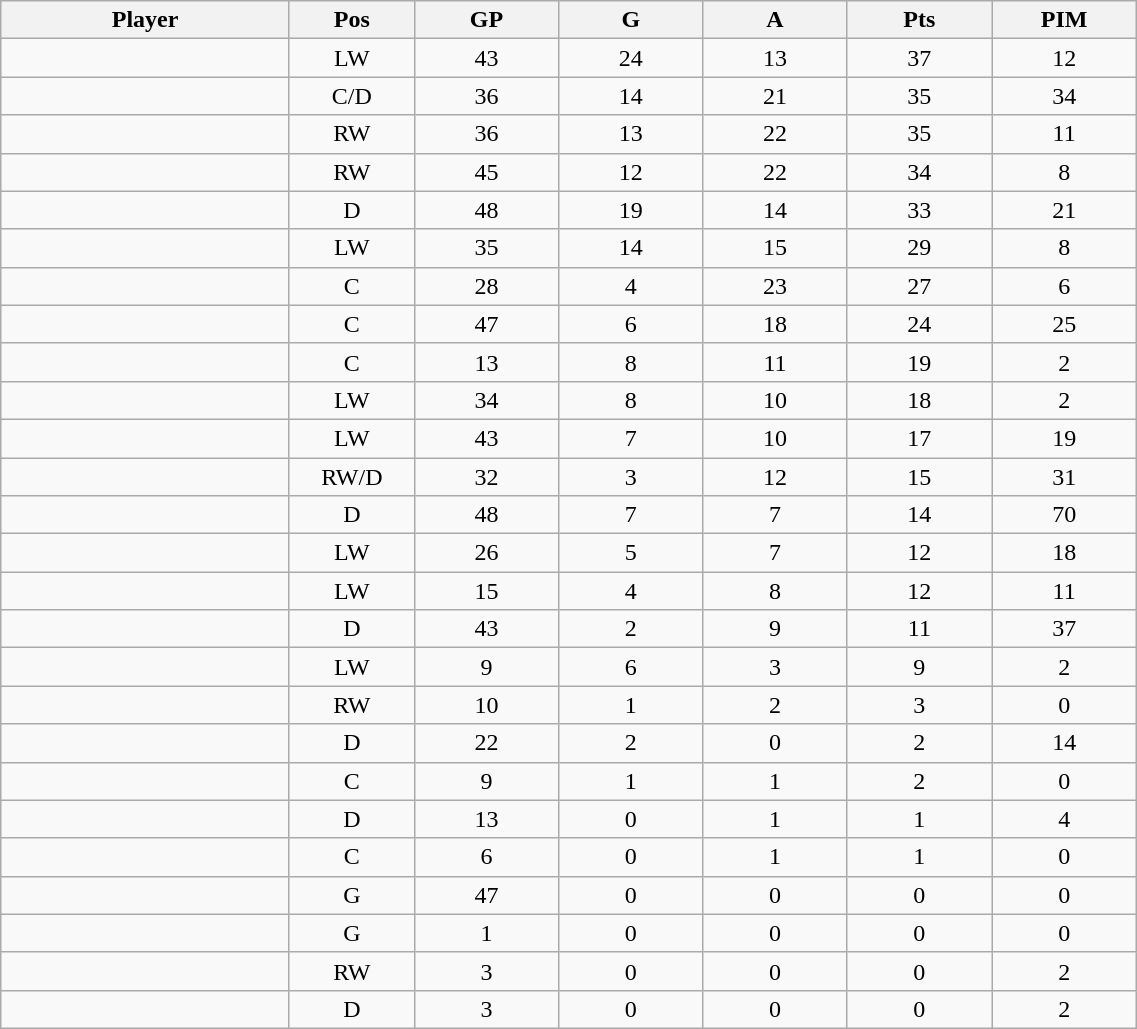<table class="wikitable sortable" width="60%">
<tr ALIGN="center">
<th bgcolor="#DDDDFF" width="10%">Player</th>
<th bgcolor="#DDDDFF" width="3%" title="Position">Pos</th>
<th bgcolor="#DDDDFF" width="5%" title="Games played">GP</th>
<th bgcolor="#DDDDFF" width="5%" title="Goals">G</th>
<th bgcolor="#DDDDFF" width="5%" title="Assists">A</th>
<th bgcolor="#DDDDFF" width="5%" title="Points">Pts</th>
<th bgcolor="#DDDDFF" width="5%" title="Penalties in Minutes">PIM</th>
</tr>
<tr align="center">
<td align="right"></td>
<td>LW</td>
<td>43</td>
<td>24</td>
<td>13</td>
<td>37</td>
<td>12</td>
</tr>
<tr align="center">
<td align="right"></td>
<td>C/D</td>
<td>36</td>
<td>14</td>
<td>21</td>
<td>35</td>
<td>34</td>
</tr>
<tr align="center">
<td align="right"></td>
<td>RW</td>
<td>36</td>
<td>13</td>
<td>22</td>
<td>35</td>
<td>11</td>
</tr>
<tr align="center">
<td align="right"></td>
<td>RW</td>
<td>45</td>
<td>12</td>
<td>22</td>
<td>34</td>
<td>8</td>
</tr>
<tr align="center">
<td align="right"></td>
<td>D</td>
<td>48</td>
<td>19</td>
<td>14</td>
<td>33</td>
<td>21</td>
</tr>
<tr align="center">
<td align="right"></td>
<td>LW</td>
<td>35</td>
<td>14</td>
<td>15</td>
<td>29</td>
<td>8</td>
</tr>
<tr align="center">
<td align="right"></td>
<td>C</td>
<td>28</td>
<td>4</td>
<td>23</td>
<td>27</td>
<td>6</td>
</tr>
<tr align="center">
<td align="right"></td>
<td>C</td>
<td>47</td>
<td>6</td>
<td>18</td>
<td>24</td>
<td>25</td>
</tr>
<tr align="center">
<td align="right"></td>
<td>C</td>
<td>13</td>
<td>8</td>
<td>11</td>
<td>19</td>
<td>2</td>
</tr>
<tr align="center">
<td align="right"></td>
<td>LW</td>
<td>34</td>
<td>8</td>
<td>10</td>
<td>18</td>
<td>2</td>
</tr>
<tr align="center">
<td align="right"></td>
<td>LW</td>
<td>43</td>
<td>7</td>
<td>10</td>
<td>17</td>
<td>19</td>
</tr>
<tr align="center">
<td align="right"></td>
<td>RW/D</td>
<td>32</td>
<td>3</td>
<td>12</td>
<td>15</td>
<td>31</td>
</tr>
<tr align="center">
<td align="right"></td>
<td>D</td>
<td>48</td>
<td>7</td>
<td>7</td>
<td>14</td>
<td>70</td>
</tr>
<tr align="center">
<td align="right"></td>
<td>LW</td>
<td>26</td>
<td>5</td>
<td>7</td>
<td>12</td>
<td>18</td>
</tr>
<tr align="center">
<td align="right"></td>
<td>LW</td>
<td>15</td>
<td>4</td>
<td>8</td>
<td>12</td>
<td>11</td>
</tr>
<tr align="center">
<td align="right"></td>
<td>D</td>
<td>43</td>
<td>2</td>
<td>9</td>
<td>11</td>
<td>37</td>
</tr>
<tr align="center">
<td align="right"></td>
<td>LW</td>
<td>9</td>
<td>6</td>
<td>3</td>
<td>9</td>
<td>2</td>
</tr>
<tr align="center">
<td align="right"></td>
<td>RW</td>
<td>10</td>
<td>1</td>
<td>2</td>
<td>3</td>
<td>0</td>
</tr>
<tr align="center">
<td align="right"></td>
<td>D</td>
<td>22</td>
<td>2</td>
<td>0</td>
<td>2</td>
<td>14</td>
</tr>
<tr align="center">
<td align="right"></td>
<td>C</td>
<td>9</td>
<td>1</td>
<td>1</td>
<td>2</td>
<td>0</td>
</tr>
<tr align="center">
<td align="right"></td>
<td>D</td>
<td>13</td>
<td>0</td>
<td>1</td>
<td>1</td>
<td>4</td>
</tr>
<tr align="center">
<td align="right"></td>
<td>C</td>
<td>6</td>
<td>0</td>
<td>1</td>
<td>1</td>
<td>0</td>
</tr>
<tr align="center">
<td align="right"></td>
<td>G</td>
<td>47</td>
<td>0</td>
<td>0</td>
<td>0</td>
<td>0</td>
</tr>
<tr align="center">
<td align="right"></td>
<td>G</td>
<td>1</td>
<td>0</td>
<td>0</td>
<td>0</td>
<td>0</td>
</tr>
<tr align="center">
<td align="right"></td>
<td>RW</td>
<td>3</td>
<td>0</td>
<td>0</td>
<td>0</td>
<td>2</td>
</tr>
<tr align="center">
<td align="right"></td>
<td>D</td>
<td>3</td>
<td>0</td>
<td>0</td>
<td>0</td>
<td>2</td>
</tr>
</table>
